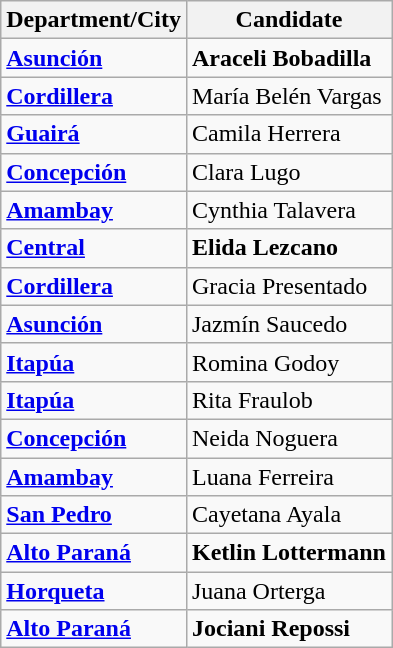<table class="sortable wikitable">
<tr>
<th>Department/City</th>
<th>Candidate</th>
</tr>
<tr>
<td><strong><a href='#'>Asunción</a></strong></td>
<td><strong>Araceli Bobadilla</strong></td>
</tr>
<tr>
<td><strong><a href='#'>Cordillera</a></strong></td>
<td>María Belén Vargas</td>
</tr>
<tr>
<td><strong><a href='#'>Guairá</a></strong></td>
<td>Camila Herrera</td>
</tr>
<tr>
<td><strong><a href='#'>Concepción</a></strong></td>
<td>Clara Lugo</td>
</tr>
<tr>
<td><strong><a href='#'>Amambay</a></strong></td>
<td>Cynthia Talavera</td>
</tr>
<tr>
<td><strong><a href='#'>Central</a></strong></td>
<td><strong>Elida Lezcano</strong></td>
</tr>
<tr>
<td><strong><a href='#'>Cordillera</a></strong></td>
<td>Gracia Presentado</td>
</tr>
<tr>
<td><strong><a href='#'>Asunción</a></strong></td>
<td>Jazmín Saucedo</td>
</tr>
<tr>
<td><strong><a href='#'>Itapúa</a></strong></td>
<td>Romina Godoy</td>
</tr>
<tr>
<td><strong><a href='#'>Itapúa</a></strong></td>
<td>Rita Fraulob</td>
</tr>
<tr>
<td><strong><a href='#'>Concepción</a></strong></td>
<td>Neida Noguera</td>
</tr>
<tr>
<td><strong><a href='#'>Amambay</a></strong></td>
<td>Luana Ferreira</td>
</tr>
<tr>
<td><strong><a href='#'>San Pedro</a></strong></td>
<td>Cayetana Ayala</td>
</tr>
<tr>
<td><strong><a href='#'>Alto Paraná</a></strong></td>
<td><strong>Ketlin Lottermann</strong></td>
</tr>
<tr>
<td><strong><a href='#'>Horqueta</a></strong></td>
<td>Juana Orterga</td>
</tr>
<tr>
<td><strong><a href='#'>Alto Paraná</a></strong></td>
<td><strong>Jociani Repossi</strong></td>
</tr>
</table>
